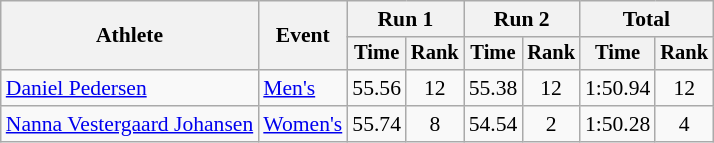<table class="wikitable" style="font-size:90%">
<tr>
<th rowspan="2">Athlete</th>
<th rowspan="2">Event</th>
<th colspan="2">Run 1</th>
<th colspan="2">Run 2</th>
<th colspan="2">Total</th>
</tr>
<tr style="font-size:95%">
<th>Time</th>
<th>Rank</th>
<th>Time</th>
<th>Rank</th>
<th>Time</th>
<th>Rank</th>
</tr>
<tr align=center>
<td align=left><a href='#'>Daniel Pedersen</a></td>
<td align=left><a href='#'>Men's</a></td>
<td>55.56</td>
<td>12</td>
<td>55.38</td>
<td>12</td>
<td>1:50.94</td>
<td>12</td>
</tr>
<tr align=center>
<td align=left><a href='#'>Nanna Vestergaard Johansen</a></td>
<td align=left><a href='#'>Women's</a></td>
<td>55.74</td>
<td>8</td>
<td>54.54</td>
<td>2</td>
<td>1:50.28</td>
<td>4</td>
</tr>
</table>
